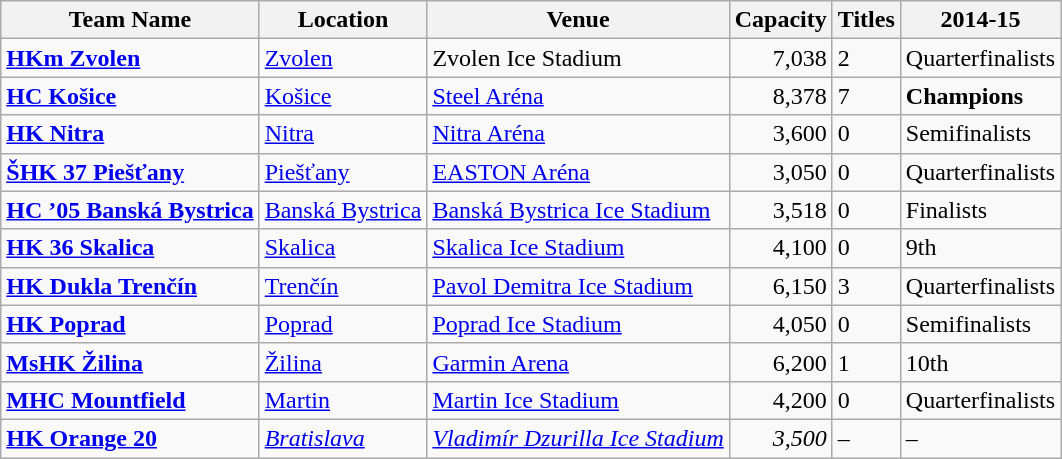<table class="wikitable sortable">
<tr>
<th>Team Name</th>
<th>Location</th>
<th>Venue</th>
<th>Capacity</th>
<th>Titles</th>
<th>2014-15</th>
</tr>
<tr>
<td><strong><a href='#'>HKm Zvolen</a></strong></td>
<td><a href='#'>Zvolen</a></td>
<td>Zvolen Ice Stadium</td>
<td align="right">7,038</td>
<td>2</td>
<td>Quarterfinalists</td>
</tr>
<tr>
<td><strong><a href='#'>HC Košice</a></strong></td>
<td><a href='#'>Košice</a></td>
<td><a href='#'>Steel Aréna</a></td>
<td align="right">8,378</td>
<td>7</td>
<td><strong>Champions</strong></td>
</tr>
<tr>
<td><strong><a href='#'>HK Nitra</a></strong></td>
<td><a href='#'>Nitra</a></td>
<td><a href='#'>Nitra Aréna</a></td>
<td align="right">3,600</td>
<td>0</td>
<td>Semifinalists</td>
</tr>
<tr>
<td><strong><a href='#'>ŠHK 37 Piešťany</a></strong></td>
<td><a href='#'>Piešťany</a></td>
<td><a href='#'>EASTON Aréna</a></td>
<td align="right">3,050</td>
<td>0</td>
<td>Quarterfinalists</td>
</tr>
<tr>
<td><strong><a href='#'>HC ’05 Banská Bystrica</a></strong></td>
<td><a href='#'>Banská Bystrica</a></td>
<td><a href='#'>Banská Bystrica Ice Stadium</a></td>
<td align="right">3,518</td>
<td>0</td>
<td>Finalists</td>
</tr>
<tr>
<td><strong><a href='#'>HK 36 Skalica</a></strong></td>
<td><a href='#'>Skalica</a></td>
<td><a href='#'>Skalica Ice Stadium</a></td>
<td align="right">4,100</td>
<td>0</td>
<td>9th</td>
</tr>
<tr>
<td><strong><a href='#'>HK Dukla Trenčín</a></strong></td>
<td><a href='#'>Trenčín</a></td>
<td><a href='#'>Pavol Demitra Ice Stadium</a></td>
<td align="right">6,150</td>
<td>3</td>
<td>Quarterfinalists</td>
</tr>
<tr>
<td><strong><a href='#'>HK Poprad</a></strong></td>
<td><a href='#'>Poprad</a></td>
<td><a href='#'>Poprad Ice Stadium</a></td>
<td align="right">4,050</td>
<td>0</td>
<td>Semifinalists</td>
</tr>
<tr>
<td><strong><a href='#'>MsHK Žilina</a></strong></td>
<td><a href='#'>Žilina</a></td>
<td><a href='#'>Garmin Arena</a></td>
<td align="right">6,200</td>
<td>1</td>
<td>10th</td>
</tr>
<tr>
<td><strong><a href='#'>MHC Mountfield</a></strong></td>
<td><a href='#'>Martin</a></td>
<td><a href='#'>Martin Ice Stadium</a></td>
<td align="right">4,200</td>
<td>0</td>
<td>Quarterfinalists</td>
</tr>
<tr>
<td><strong><a href='#'>HK Orange 20</a></strong></td>
<td><em><a href='#'>Bratislava</a></em></td>
<td><em><a href='#'>Vladimír Dzurilla Ice Stadium</a></em></td>
<td align="right"><em>3,500</em></td>
<td>–</td>
<td>–</td>
</tr>
</table>
